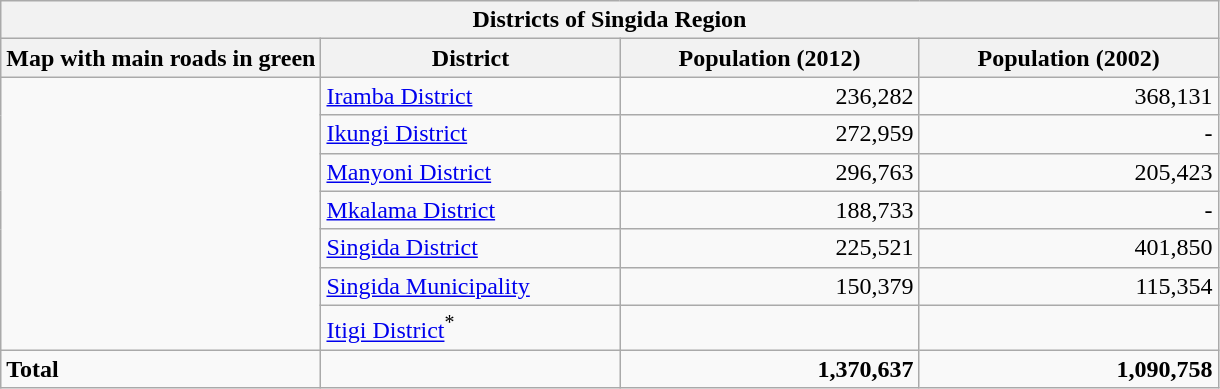<table class="wikitable">
<tr>
<th colspan="6">Districts of Singida Region</th>
</tr>
<tr style="text-align:center;">
<th>Map with main roads in green</th>
<th style="width: 12em">District</th>
<th style="width: 12em">Population (2012)</th>
<th style="width: 12em">Population (2002)</th>
</tr>
<tr>
<td rowspan= 7><br></td>
<td><a href='#'>Iramba District</a></td>
<td style="text-align:right;">236,282</td>
<td style="text-align:right;">368,131</td>
</tr>
<tr>
<td><a href='#'>Ikungi District</a></td>
<td style="text-align:right;">272,959</td>
<td style="text-align:right;">-</td>
</tr>
<tr>
<td><a href='#'>Manyoni District</a></td>
<td style="text-align:right;">296,763</td>
<td style="text-align:right;">205,423</td>
</tr>
<tr>
<td><a href='#'>Mkalama District</a></td>
<td style="text-align:right;">188,733</td>
<td style="text-align:right;">-</td>
</tr>
<tr>
<td><a href='#'>Singida District</a></td>
<td style="text-align:right;">225,521</td>
<td style="text-align:right;">401,850</td>
</tr>
<tr>
<td><a href='#'>Singida Municipality</a></td>
<td style="text-align:right;">150,379</td>
<td style="text-align:right;">115,354</td>
</tr>
<tr>
<td><a href='#'>Itigi District</a><sup>*</sup></td>
<td style="text-align:right;"></td>
<td style="text-align:right;"></td>
</tr>
<tr>
<td><strong>Total</strong></td>
<td></td>
<td style="text-align:right;"><strong>1,370,637</strong></td>
<td style="text-align:right;"><strong>1,090,758</strong></td>
</tr>
</table>
